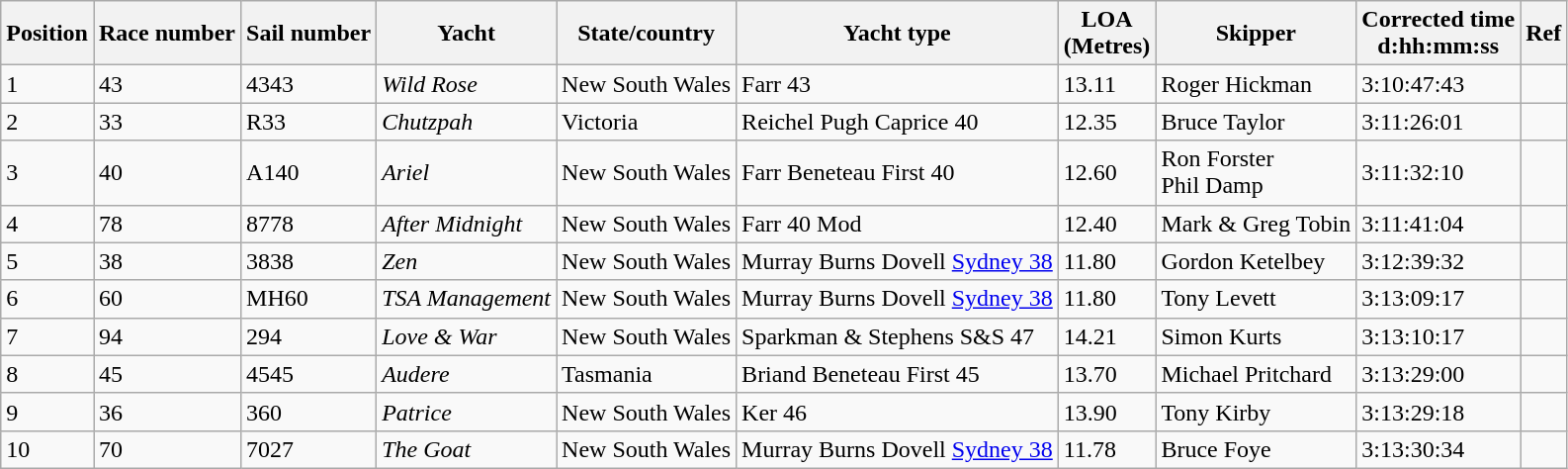<table class="wikitable">
<tr>
<th>Position</th>
<th>Race number</th>
<th>Sail number</th>
<th>Yacht</th>
<th>State/country</th>
<th>Yacht type</th>
<th>LOA <br>(Metres)</th>
<th>Skipper</th>
<th>Corrected time <br>d:hh:mm:ss</th>
<th>Ref</th>
</tr>
<tr>
<td>1</td>
<td>43</td>
<td>4343</td>
<td><em>Wild Rose</em></td>
<td> New South Wales</td>
<td>Farr 43</td>
<td>13.11</td>
<td>Roger Hickman</td>
<td>3:10:47:43</td>
<td></td>
</tr>
<tr>
<td>2</td>
<td>33</td>
<td>R33</td>
<td><em>Chutzpah</em></td>
<td> Victoria</td>
<td>Reichel Pugh Caprice 40</td>
<td>12.35</td>
<td>Bruce Taylor</td>
<td>3:11:26:01</td>
<td></td>
</tr>
<tr>
<td>3</td>
<td>40</td>
<td>A140</td>
<td><em>Ariel</em></td>
<td> New South Wales</td>
<td>Farr Beneteau First 40</td>
<td>12.60</td>
<td>Ron Forster <br> Phil Damp</td>
<td>3:11:32:10</td>
<td></td>
</tr>
<tr>
<td>4</td>
<td>78</td>
<td>8778</td>
<td><em>After Midnight</em></td>
<td> New South Wales</td>
<td>Farr 40 Mod</td>
<td>12.40</td>
<td>Mark & Greg Tobin</td>
<td>3:11:41:04</td>
<td></td>
</tr>
<tr>
<td>5</td>
<td>38</td>
<td>3838</td>
<td><em>Zen</em></td>
<td> New South Wales</td>
<td>Murray Burns Dovell <a href='#'>Sydney 38</a></td>
<td>11.80</td>
<td>Gordon Ketelbey</td>
<td>3:12:39:32</td>
<td></td>
</tr>
<tr>
<td>6</td>
<td>60</td>
<td>MH60</td>
<td><em>TSA Management</em></td>
<td> New South Wales</td>
<td>Murray Burns Dovell <a href='#'>Sydney 38</a></td>
<td>11.80</td>
<td>Tony Levett</td>
<td>3:13:09:17</td>
<td></td>
</tr>
<tr>
<td>7</td>
<td>94</td>
<td>294</td>
<td><em>Love & War</em></td>
<td> New South Wales</td>
<td>Sparkman & Stephens S&S 47</td>
<td>14.21</td>
<td>Simon Kurts</td>
<td>3:13:10:17</td>
<td></td>
</tr>
<tr>
<td>8</td>
<td>45</td>
<td>4545</td>
<td><em>Audere</em></td>
<td> Tasmania</td>
<td>Briand Beneteau First 45</td>
<td>13.70</td>
<td>Michael Pritchard</td>
<td>3:13:29:00</td>
<td></td>
</tr>
<tr>
<td>9</td>
<td>36</td>
<td>360</td>
<td><em>Patrice</em></td>
<td> New South Wales</td>
<td>Ker 46</td>
<td>13.90</td>
<td>Tony Kirby</td>
<td>3:13:29:18</td>
<td></td>
</tr>
<tr>
<td>10</td>
<td>70</td>
<td>7027</td>
<td><em>The Goat</em></td>
<td> New South Wales</td>
<td>Murray Burns Dovell <a href='#'>Sydney 38</a></td>
<td>11.78</td>
<td>Bruce Foye</td>
<td>3:13:30:34</td>
<td></td>
</tr>
</table>
